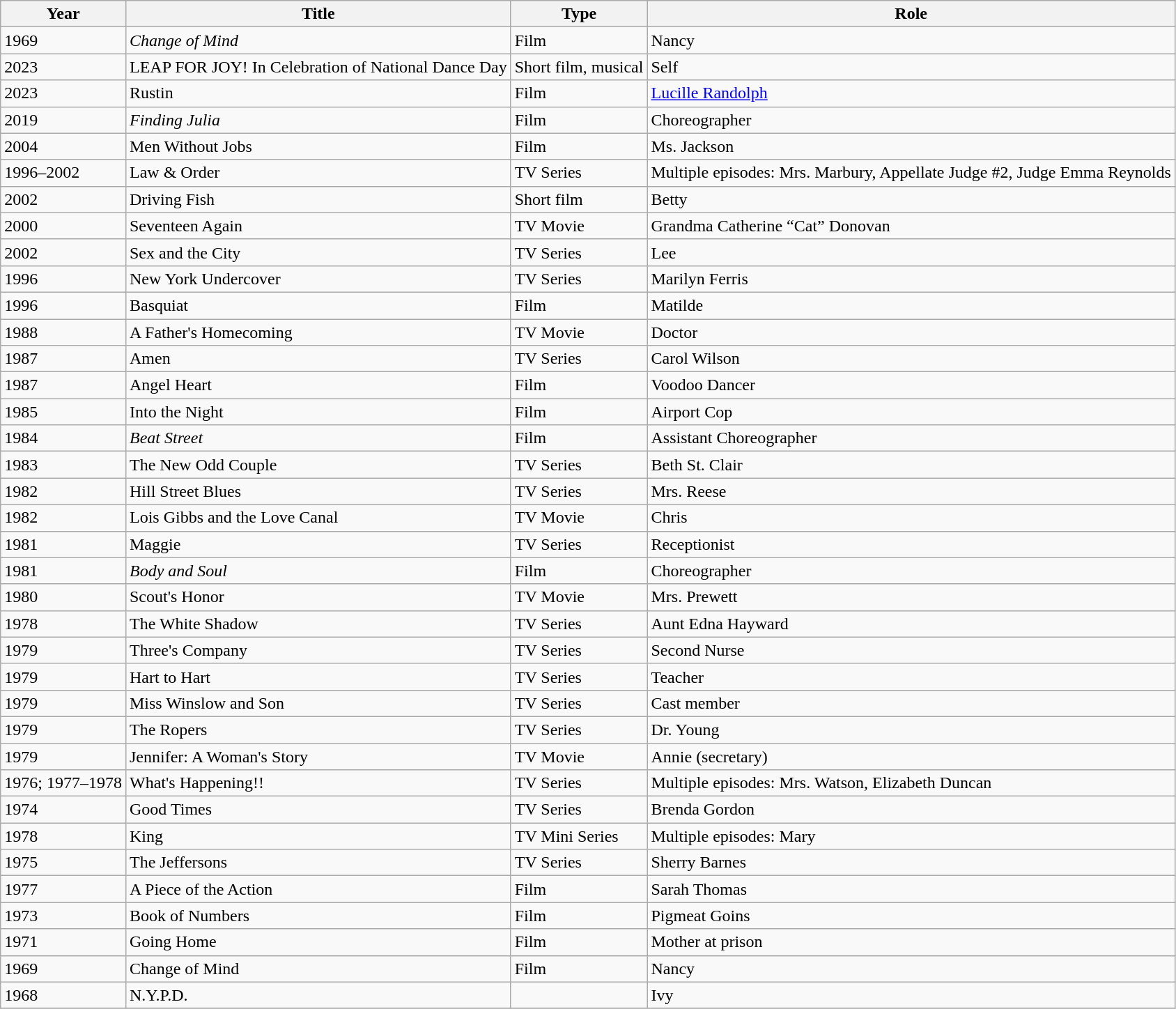<table class="wikitable sortable">
<tr>
<th>Year</th>
<th>Title</th>
<th>Type</th>
<th>Role</th>
</tr>
<tr>
<td>1969</td>
<td><em>Change of Mind</em></td>
<td>Film</td>
<td>Nancy</td>
</tr>
<tr>
<td>2023</td>
<td>LEAP FOR JOY! In Celebration of National Dance Day</td>
<td>Short film, musical</td>
<td>Self</td>
</tr>
<tr>
<td>2023</td>
<td>Rustin</td>
<td>Film</td>
<td><a href='#'>Lucille Randolph</a></td>
</tr>
<tr>
<td>2019</td>
<td><em>Finding Julia</em></td>
<td>Film</td>
<td>Choreographer</td>
</tr>
<tr>
<td>2004</td>
<td>Men Without Jobs</td>
<td>Film</td>
<td>Ms. Jackson</td>
</tr>
<tr>
<td>1996–2002</td>
<td>Law & Order</td>
<td>TV Series</td>
<td>Multiple episodes: Mrs. Marbury, Appellate Judge #2, Judge Emma Reynolds</td>
</tr>
<tr>
<td>2002</td>
<td>Driving Fish</td>
<td>Short film</td>
<td>Betty</td>
</tr>
<tr>
<td>2000</td>
<td>Seventeen Again</td>
<td>TV Movie</td>
<td>Grandma Catherine “Cat” Donovan</td>
</tr>
<tr>
<td>2002</td>
<td>Sex and the City</td>
<td>TV Series</td>
<td>Lee</td>
</tr>
<tr>
<td>1996</td>
<td>New York Undercover</td>
<td>TV Series</td>
<td>Marilyn Ferris</td>
</tr>
<tr>
<td>1996</td>
<td>Basquiat</td>
<td>Film</td>
<td>Matilde</td>
</tr>
<tr>
<td>1988</td>
<td>A Father's Homecoming</td>
<td>TV Movie</td>
<td>Doctor</td>
</tr>
<tr>
<td>1987</td>
<td>Amen</td>
<td>TV Series</td>
<td>Carol Wilson</td>
</tr>
<tr>
<td>1987</td>
<td>Angel Heart</td>
<td>Film</td>
<td>Voodoo Dancer</td>
</tr>
<tr>
<td>1985</td>
<td>Into the Night</td>
<td>Film</td>
<td>Airport Cop</td>
</tr>
<tr>
<td>1984</td>
<td><em>Beat Street</em></td>
<td>Film</td>
<td>Assistant Choreographer</td>
</tr>
<tr>
<td>1983</td>
<td>The New Odd Couple</td>
<td>TV Series</td>
<td>Beth St. Clair</td>
</tr>
<tr>
<td>1982</td>
<td>Hill Street Blues</td>
<td>TV Series</td>
<td>Mrs. Reese</td>
</tr>
<tr>
<td>1982</td>
<td>Lois Gibbs and the Love Canal</td>
<td>TV Movie</td>
<td>Chris</td>
</tr>
<tr>
<td>1981</td>
<td>Maggie</td>
<td>TV Series</td>
<td>Receptionist</td>
</tr>
<tr>
<td>1981</td>
<td><em>Body and Soul</em></td>
<td>Film</td>
<td>Choreographer</td>
</tr>
<tr>
<td>1980</td>
<td>Scout's Honor</td>
<td>TV Movie</td>
<td>Mrs. Prewett</td>
</tr>
<tr>
<td>1978</td>
<td>The White Shadow</td>
<td>TV Series</td>
<td>Aunt Edna Hayward</td>
</tr>
<tr>
<td>1979</td>
<td>Three's Company</td>
<td>TV Series</td>
<td>Second Nurse</td>
</tr>
<tr>
<td>1979</td>
<td>Hart to Hart</td>
<td>TV Series</td>
<td>Teacher</td>
</tr>
<tr>
<td>1979</td>
<td>Miss Winslow and Son</td>
<td>TV Series</td>
<td>Cast member</td>
</tr>
<tr>
<td>1979</td>
<td>The Ropers</td>
<td>TV Series</td>
<td>Dr. Young</td>
</tr>
<tr>
<td>1979</td>
<td>Jennifer: A Woman's Story</td>
<td>TV Movie</td>
<td>Annie (secretary)</td>
</tr>
<tr>
<td>1976; 1977–1978</td>
<td>What's Happening!!</td>
<td>TV Series</td>
<td>Multiple episodes: Mrs. Watson, Elizabeth Duncan</td>
</tr>
<tr>
<td>1974</td>
<td>Good Times</td>
<td>TV Series</td>
<td>Brenda Gordon</td>
</tr>
<tr>
<td>1978</td>
<td>King</td>
<td>TV Mini Series</td>
<td>Multiple episodes: Mary</td>
</tr>
<tr>
<td>1975</td>
<td>The Jeffersons</td>
<td>TV Series</td>
<td>Sherry Barnes</td>
</tr>
<tr>
<td>1977</td>
<td>A Piece of the Action</td>
<td>Film</td>
<td>Sarah Thomas</td>
</tr>
<tr>
<td>1973</td>
<td>Book of Numbers</td>
<td>Film</td>
<td>Pigmeat Goins</td>
</tr>
<tr>
<td>1971</td>
<td>Going Home</td>
<td>Film</td>
<td>Mother at prison</td>
</tr>
<tr>
<td>1969</td>
<td>Change of Mind</td>
<td>Film</td>
<td>Nancy</td>
</tr>
<tr>
<td>1968</td>
<td>N.Y.P.D.</td>
<td></td>
<td>Ivy</td>
</tr>
<tr>
</tr>
</table>
